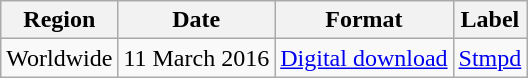<table class=wikitable>
<tr>
<th>Region</th>
<th>Date</th>
<th>Format</th>
<th>Label</th>
</tr>
<tr>
<td>Worldwide</td>
<td>11 March 2016</td>
<td><a href='#'>Digital download</a></td>
<td><a href='#'>Stmpd</a></td>
</tr>
</table>
